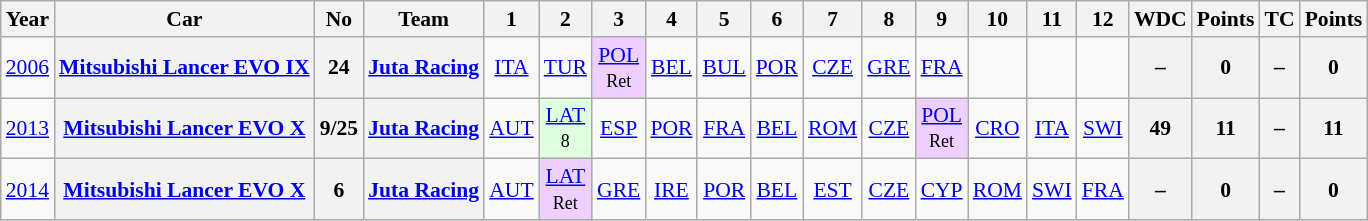<table class="wikitable" style="text-align:center; font-size:90%">
<tr>
<th>Year</th>
<th>Car</th>
<th>No</th>
<th>Team</th>
<th>1</th>
<th>2</th>
<th>3</th>
<th>4</th>
<th>5</th>
<th>6</th>
<th>7</th>
<th>8</th>
<th>9</th>
<th>10</th>
<th>11</th>
<th>12</th>
<th>WDC</th>
<th>Points</th>
<th>TC</th>
<th>Points</th>
</tr>
<tr>
<td><a href='#'>2006</a></td>
<th><a href='#'>Mitsubishi Lancer EVO IX</a></th>
<th>24</th>
<th> <a href='#'>Juta Racing</a></th>
<td><a href='#'>ITA</a></td>
<td><a href='#'>TUR</a></td>
<td style="background:#EFCFFF;"><a href='#'>POL</a><br><small>Ret</small></td>
<td><a href='#'>BEL</a></td>
<td><a href='#'>BUL</a></td>
<td><a href='#'>POR</a></td>
<td><a href='#'>CZE</a></td>
<td><a href='#'>GRE</a></td>
<td><a href='#'>FRA</a></td>
<td></td>
<td></td>
<td></td>
<th>–</th>
<th>0</th>
<th>–</th>
<th>0</th>
</tr>
<tr>
<td><a href='#'>2013</a></td>
<th><a href='#'>Mitsubishi Lancer EVO X</a></th>
<th>9/25</th>
<th> <a href='#'>Juta Racing</a></th>
<td><a href='#'>AUT</a></td>
<td style="background:#dfffdf;"><a href='#'>LAT</a><br><small>8</small></td>
<td><a href='#'>ESP</a></td>
<td><a href='#'>POR</a></td>
<td><a href='#'>FRA</a></td>
<td><a href='#'>BEL</a></td>
<td><a href='#'>ROM</a></td>
<td><a href='#'>CZE</a></td>
<td style="background:#EFCFFF;"><a href='#'>POL</a><br><small>Ret</small></td>
<td><a href='#'>CRO</a></td>
<td><a href='#'>ITA</a></td>
<td><a href='#'>SWI</a></td>
<th>49</th>
<th>11</th>
<th>–</th>
<th>11</th>
</tr>
<tr>
<td><a href='#'>2014</a></td>
<th><a href='#'>Mitsubishi Lancer EVO X</a></th>
<th>6</th>
<th> <a href='#'>Juta Racing</a></th>
<td><a href='#'>AUT</a></td>
<td style="background:#EFCFFF;"><a href='#'>LAT</a><br><small>Ret</small></td>
<td><a href='#'>GRE</a></td>
<td><a href='#'>IRE</a></td>
<td><a href='#'>POR</a></td>
<td><a href='#'>BEL</a></td>
<td><a href='#'>EST</a></td>
<td><a href='#'>CZE</a></td>
<td><a href='#'>CYP</a></td>
<td><a href='#'>ROM</a></td>
<td><a href='#'>SWI</a></td>
<td><a href='#'>FRA</a></td>
<th>–</th>
<th>0</th>
<th>–</th>
<th>0</th>
</tr>
</table>
